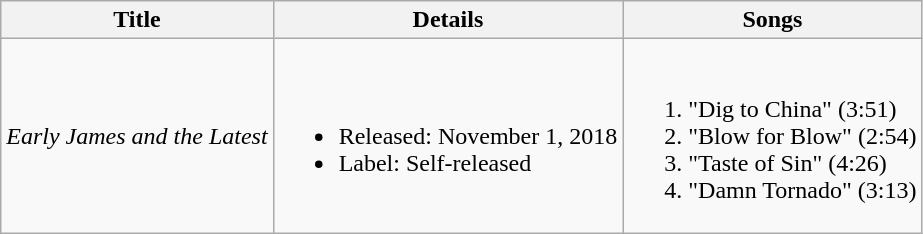<table class="wikitable">
<tr>
<th>Title</th>
<th>Details</th>
<th>Songs</th>
</tr>
<tr>
<td><em>Early James and the Latest</em></td>
<td><br><ul><li>Released: November 1, 2018</li><li>Label: Self-released</li></ul></td>
<td><br><ol><li>"Dig to China" (3:51)</li><li>"Blow for Blow" (2:54)</li><li>"Taste of Sin" (4:26)</li><li>"Damn Tornado" (3:13)</li></ol></td>
</tr>
</table>
